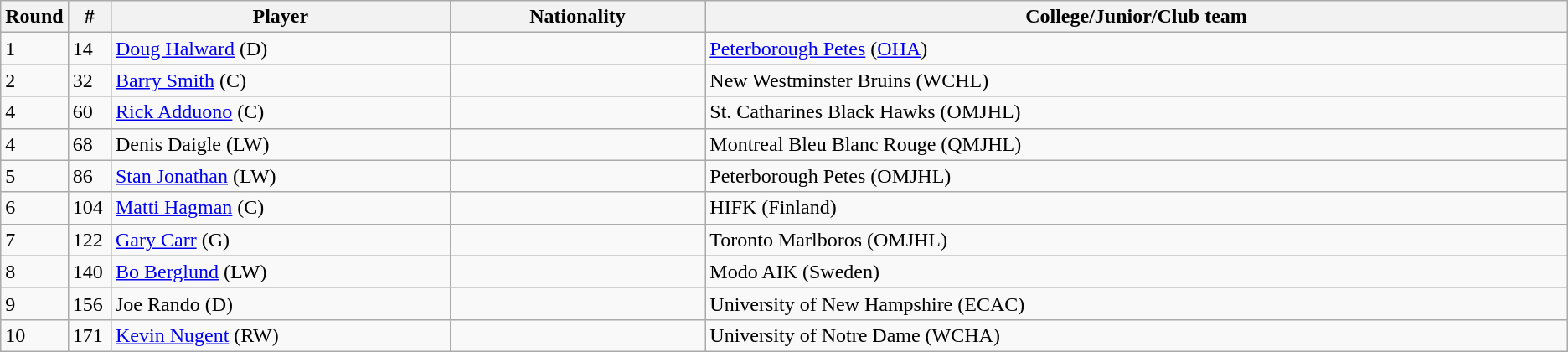<table class="wikitable">
<tr>
<th bgcolor="#DDDDFF" width="2.75%">Round</th>
<th bgcolor="#DDDDFF" width="2.75%">#</th>
<th bgcolor="#DDDDFF" width="22.0%">Player</th>
<th bgcolor="#DDDDFF" width="16.5%">Nationality</th>
<th bgcolor="#DDDDFF" width="100.0%">College/Junior/Club team</th>
</tr>
<tr>
<td>1</td>
<td>14</td>
<td><a href='#'>Doug Halward</a> (D)</td>
<td></td>
<td><a href='#'>Peterborough Petes</a> (<a href='#'>OHA</a>)</td>
</tr>
<tr>
<td>2</td>
<td>32</td>
<td><a href='#'>Barry Smith</a> (C)</td>
<td></td>
<td>New Westminster Bruins (WCHL)</td>
</tr>
<tr>
<td>4</td>
<td>60</td>
<td><a href='#'>Rick Adduono</a> (C)</td>
<td></td>
<td>St. Catharines Black Hawks (OMJHL)</td>
</tr>
<tr>
<td>4</td>
<td>68</td>
<td>Denis Daigle (LW)</td>
<td></td>
<td>Montreal Bleu Blanc Rouge (QMJHL)</td>
</tr>
<tr>
<td>5</td>
<td>86</td>
<td><a href='#'>Stan Jonathan</a> (LW)</td>
<td></td>
<td>Peterborough Petes (OMJHL)</td>
</tr>
<tr>
<td>6</td>
<td>104</td>
<td><a href='#'>Matti Hagman</a> (C)</td>
<td></td>
<td>HIFK (Finland)</td>
</tr>
<tr>
<td>7</td>
<td>122</td>
<td><a href='#'>Gary Carr</a> (G)</td>
<td></td>
<td>Toronto Marlboros (OMJHL)</td>
</tr>
<tr>
<td>8</td>
<td>140</td>
<td><a href='#'>Bo Berglund</a> (LW)</td>
<td></td>
<td>Modo AIK (Sweden)</td>
</tr>
<tr>
<td>9</td>
<td>156</td>
<td>Joe Rando (D)</td>
<td></td>
<td>University of New Hampshire (ECAC)</td>
</tr>
<tr>
<td>10</td>
<td>171</td>
<td><a href='#'>Kevin Nugent</a> (RW)</td>
<td></td>
<td>University of Notre Dame (WCHA)</td>
</tr>
</table>
